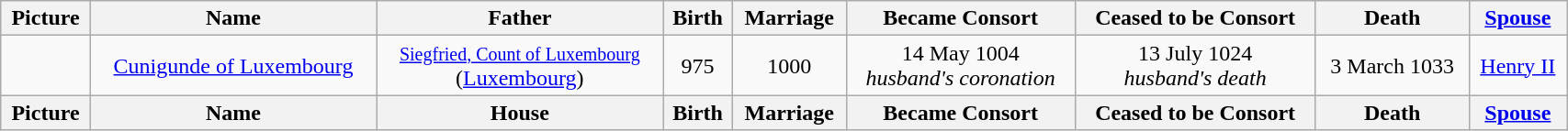<table width=90% class="wikitable">
<tr>
<th>Picture</th>
<th>Name</th>
<th>Father</th>
<th>Birth</th>
<th>Marriage</th>
<th>Became Consort</th>
<th>Ceased to be Consort</th>
<th>Death</th>
<th><a href='#'>Spouse</a></th>
</tr>
<tr>
<td align=center></td>
<td align=center><a href='#'>Cunigunde of Luxembourg</a></td>
<td align="center"><small><a href='#'>Siegfried, Count of Luxembourg</a></small><br>(<a href='#'>Luxembourg</a>)</td>
<td align="center">975</td>
<td align="center">1000</td>
<td align="center">14 May 1004<br><em>husband's coronation</em></td>
<td align="center">13 July 1024<br><em>husband's death</em></td>
<td align="center">3 March 1033</td>
<td align="center"><a href='#'>Henry II</a></td>
</tr>
<tr>
<th>Picture</th>
<th>Name</th>
<th>House</th>
<th>Birth</th>
<th>Marriage</th>
<th>Became Consort</th>
<th>Ceased to be Consort</th>
<th>Death</th>
<th><a href='#'>Spouse</a></th>
</tr>
</table>
